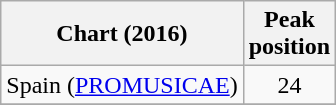<table class="wikitable sortable">
<tr>
<th scope="col">Chart (2016)</th>
<th scope="col">Peak<br>position</th>
</tr>
<tr>
<td>Spain (<a href='#'>PROMUSICAE</a>)</td>
<td align="center">24</td>
</tr>
<tr>
</tr>
</table>
